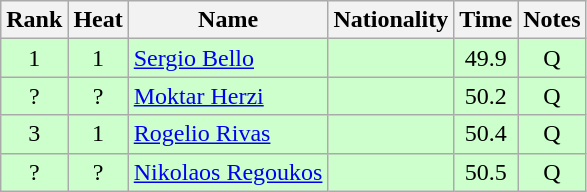<table class="wikitable sortable" style="text-align:center">
<tr>
<th>Rank</th>
<th>Heat</th>
<th>Name</th>
<th>Nationality</th>
<th>Time</th>
<th>Notes</th>
</tr>
<tr bgcolor=ccffcc>
<td>1</td>
<td>1</td>
<td align=left><a href='#'>Sergio Bello</a></td>
<td align=left></td>
<td>49.9</td>
<td>Q</td>
</tr>
<tr bgcolor=ccffcc>
<td>?</td>
<td>?</td>
<td align=left><a href='#'>Moktar Herzi</a></td>
<td align=left></td>
<td>50.2</td>
<td>Q</td>
</tr>
<tr bgcolor=ccffcc>
<td>3</td>
<td>1</td>
<td align=left><a href='#'>Rogelio Rivas</a></td>
<td align=left></td>
<td>50.4</td>
<td>Q</td>
</tr>
<tr bgcolor=ccffcc>
<td>?</td>
<td>?</td>
<td align=left><a href='#'>Nikolaos Regoukos</a></td>
<td align=left></td>
<td>50.5</td>
<td>Q</td>
</tr>
</table>
